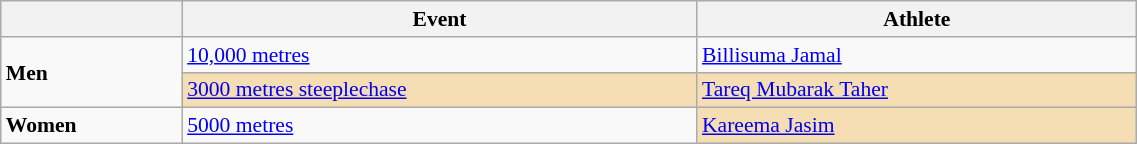<table class=wikitable style="font-size:90%" width=60%>
<tr>
<th></th>
<th>Event</th>
<th>Athlete</th>
</tr>
<tr>
<td rowspan=2><strong>Men</strong></td>
<td><a href='#'>10,000 metres</a></td>
<td><a href='#'>Billisuma Jamal</a></td>
</tr>
<tr>
<td bgcolor="wheat"><a href='#'>3000 metres steeplechase</a></td>
<td bgcolor="wheat"><a href='#'>Tareq Mubarak Taher</a></td>
</tr>
<tr>
<td><strong>Women</strong></td>
<td><a href='#'>5000 metres</a></td>
<td bgcolor="wheat"><a href='#'>Kareema Jasim</a></td>
</tr>
</table>
